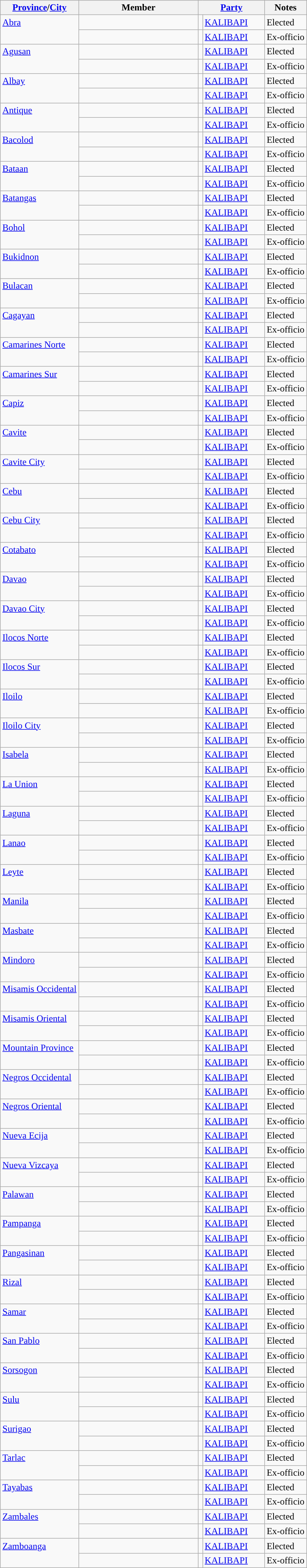<table class="wikitable sortable">
<tr>
<th><a href='#'>Province</a>/<a href='#'>City</a></th>
<th width="200px">Member</th>
<th colspan="2"><a href='#'>Party</a></th>
<th>Notes</th>
</tr>
<tr>
<td rowspan="2" valign="top"><a href='#'>Abra</a></td>
<td></td>
<td></td>
<td width="100px"><a href='#'>KALIBAPI</a></td>
<td>Elected</td>
</tr>
<tr>
<td></td>
<td></td>
<td><a href='#'>KALIBAPI</a></td>
<td>Ex-officio</td>
</tr>
<tr>
<td rowspan="2" valign="top"><a href='#'>Agusan</a></td>
<td></td>
<td></td>
<td><a href='#'>KALIBAPI</a></td>
<td>Elected</td>
</tr>
<tr>
<td></td>
<td></td>
<td><a href='#'>KALIBAPI</a></td>
<td>Ex-officio</td>
</tr>
<tr>
<td rowspan="2" valign="top"><a href='#'>Albay</a></td>
<td></td>
<td></td>
<td><a href='#'>KALIBAPI</a></td>
<td>Elected</td>
</tr>
<tr>
<td></td>
<td></td>
<td><a href='#'>KALIBAPI</a></td>
<td>Ex-officio</td>
</tr>
<tr>
<td rowspan="2" valign="top"><a href='#'>Antique</a></td>
<td></td>
<td></td>
<td><a href='#'>KALIBAPI</a></td>
<td>Elected</td>
</tr>
<tr>
<td></td>
<td></td>
<td><a href='#'>KALIBAPI</a></td>
<td>Ex-officio</td>
</tr>
<tr>
<td rowspan="2" valign="top"><a href='#'>Bacolod</a></td>
<td></td>
<td></td>
<td><a href='#'>KALIBAPI</a></td>
<td>Elected</td>
</tr>
<tr>
<td></td>
<td></td>
<td><a href='#'>KALIBAPI</a></td>
<td>Ex-officio</td>
</tr>
<tr>
<td rowspan="2" valign="top"><a href='#'>Bataan</a></td>
<td></td>
<td></td>
<td><a href='#'>KALIBAPI</a></td>
<td>Elected</td>
</tr>
<tr>
<td></td>
<td></td>
<td><a href='#'>KALIBAPI</a></td>
<td>Ex-officio</td>
</tr>
<tr>
<td rowspan="2" valign="top"><a href='#'>Batangas</a></td>
<td></td>
<td></td>
<td><a href='#'>KALIBAPI</a></td>
<td>Elected</td>
</tr>
<tr>
<td></td>
<td></td>
<td><a href='#'>KALIBAPI</a></td>
<td>Ex-officio</td>
</tr>
<tr>
<td rowspan="2" valign="top"><a href='#'>Bohol</a></td>
<td></td>
<td></td>
<td><a href='#'>KALIBAPI</a></td>
<td>Elected</td>
</tr>
<tr>
<td></td>
<td></td>
<td><a href='#'>KALIBAPI</a></td>
<td>Ex-officio</td>
</tr>
<tr>
<td rowspan="2" valign="top"><a href='#'>Bukidnon</a></td>
<td></td>
<td></td>
<td><a href='#'>KALIBAPI</a></td>
<td>Elected</td>
</tr>
<tr>
<td></td>
<td></td>
<td><a href='#'>KALIBAPI</a></td>
<td>Ex-officio</td>
</tr>
<tr>
<td rowspan="2" valign="top"><a href='#'>Bulacan</a></td>
<td></td>
<td></td>
<td><a href='#'>KALIBAPI</a></td>
<td>Elected</td>
</tr>
<tr>
<td></td>
<td></td>
<td><a href='#'>KALIBAPI</a></td>
<td>Ex-officio</td>
</tr>
<tr>
<td rowspan="2" valign="top"><a href='#'>Cagayan</a></td>
<td></td>
<td></td>
<td><a href='#'>KALIBAPI</a></td>
<td>Elected</td>
</tr>
<tr>
<td></td>
<td></td>
<td><a href='#'>KALIBAPI</a></td>
<td>Ex-officio</td>
</tr>
<tr>
<td rowspan="2" valign="top"><a href='#'>Camarines Norte</a></td>
<td></td>
<td></td>
<td><a href='#'>KALIBAPI</a></td>
<td>Elected</td>
</tr>
<tr>
<td></td>
<td></td>
<td><a href='#'>KALIBAPI</a></td>
<td>Ex-officio</td>
</tr>
<tr>
<td rowspan="2" valign="top"><a href='#'>Camarines Sur</a></td>
<td></td>
<td></td>
<td><a href='#'>KALIBAPI</a></td>
<td>Elected</td>
</tr>
<tr>
<td></td>
<td></td>
<td><a href='#'>KALIBAPI</a></td>
<td>Ex-officio</td>
</tr>
<tr>
<td rowspan="2" valign="top"><a href='#'>Capiz</a></td>
<td></td>
<td></td>
<td><a href='#'>KALIBAPI</a></td>
<td>Elected</td>
</tr>
<tr>
<td></td>
<td></td>
<td><a href='#'>KALIBAPI</a></td>
<td>Ex-officio</td>
</tr>
<tr>
<td rowspan="2" valign="top"><a href='#'>Cavite</a></td>
<td></td>
<td></td>
<td><a href='#'>KALIBAPI</a></td>
<td>Elected</td>
</tr>
<tr>
<td></td>
<td></td>
<td><a href='#'>KALIBAPI</a></td>
<td>Ex-officio</td>
</tr>
<tr>
<td rowspan="2" valign="top"><a href='#'>Cavite City</a></td>
<td></td>
<td></td>
<td><a href='#'>KALIBAPI</a></td>
<td>Elected</td>
</tr>
<tr>
<td></td>
<td></td>
<td><a href='#'>KALIBAPI</a></td>
<td>Ex-officio</td>
</tr>
<tr>
<td rowspan="2" valign="top"><a href='#'>Cebu</a></td>
<td></td>
<td></td>
<td><a href='#'>KALIBAPI</a></td>
<td>Elected</td>
</tr>
<tr>
<td></td>
<td></td>
<td><a href='#'>KALIBAPI</a></td>
<td>Ex-officio</td>
</tr>
<tr>
<td rowspan="2" valign="top"><a href='#'>Cebu City</a></td>
<td></td>
<td></td>
<td><a href='#'>KALIBAPI</a></td>
<td>Elected</td>
</tr>
<tr>
<td></td>
<td></td>
<td><a href='#'>KALIBAPI</a></td>
<td>Ex-officio</td>
</tr>
<tr>
<td rowspan="2" valign="top"><a href='#'>Cotabato</a></td>
<td></td>
<td></td>
<td><a href='#'>KALIBAPI</a></td>
<td>Elected</td>
</tr>
<tr>
<td></td>
<td></td>
<td><a href='#'>KALIBAPI</a></td>
<td>Ex-officio</td>
</tr>
<tr>
<td rowspan="2" valign="top"><a href='#'>Davao</a></td>
<td></td>
<td></td>
<td><a href='#'>KALIBAPI</a></td>
<td>Elected</td>
</tr>
<tr>
<td></td>
<td></td>
<td><a href='#'>KALIBAPI</a></td>
<td>Ex-officio</td>
</tr>
<tr>
<td rowspan="2" valign="top"><a href='#'>Davao City</a></td>
<td></td>
<td></td>
<td><a href='#'>KALIBAPI</a></td>
<td>Elected</td>
</tr>
<tr>
<td></td>
<td></td>
<td><a href='#'>KALIBAPI</a></td>
<td>Ex-officio</td>
</tr>
<tr>
<td rowspan="2" valign="top"><a href='#'>Ilocos Norte</a></td>
<td></td>
<td></td>
<td><a href='#'>KALIBAPI</a></td>
<td>Elected</td>
</tr>
<tr>
<td></td>
<td></td>
<td><a href='#'>KALIBAPI</a></td>
<td>Ex-officio</td>
</tr>
<tr>
<td rowspan="2" valign="top"><a href='#'>Ilocos Sur</a></td>
<td></td>
<td></td>
<td><a href='#'>KALIBAPI</a></td>
<td>Elected</td>
</tr>
<tr>
<td></td>
<td></td>
<td><a href='#'>KALIBAPI</a></td>
<td>Ex-officio</td>
</tr>
<tr>
<td rowspan="2" valign="top"><a href='#'>Iloilo</a></td>
<td></td>
<td></td>
<td><a href='#'>KALIBAPI</a></td>
<td>Elected</td>
</tr>
<tr>
<td></td>
<td></td>
<td><a href='#'>KALIBAPI</a></td>
<td>Ex-officio</td>
</tr>
<tr>
<td rowspan="2" valign="top"><a href='#'>Iloilo City</a></td>
<td></td>
<td></td>
<td><a href='#'>KALIBAPI</a></td>
<td>Elected</td>
</tr>
<tr>
<td></td>
<td></td>
<td><a href='#'>KALIBAPI</a></td>
<td>Ex-officio</td>
</tr>
<tr>
<td rowspan="2" valign="top"><a href='#'>Isabela</a></td>
<td></td>
<td></td>
<td><a href='#'>KALIBAPI</a></td>
<td>Elected</td>
</tr>
<tr>
<td></td>
<td></td>
<td><a href='#'>KALIBAPI</a></td>
<td>Ex-officio</td>
</tr>
<tr>
<td rowspan="2" valign="top"><a href='#'>La Union</a></td>
<td></td>
<td></td>
<td><a href='#'>KALIBAPI</a></td>
<td>Elected</td>
</tr>
<tr>
<td></td>
<td></td>
<td><a href='#'>KALIBAPI</a></td>
<td>Ex-officio</td>
</tr>
<tr>
<td rowspan="2" valign="top"><a href='#'>Laguna</a></td>
<td></td>
<td></td>
<td><a href='#'>KALIBAPI</a></td>
<td>Elected</td>
</tr>
<tr>
<td></td>
<td></td>
<td><a href='#'>KALIBAPI</a></td>
<td>Ex-officio</td>
</tr>
<tr>
<td rowspan="2" valign="top"><a href='#'>Lanao</a></td>
<td></td>
<td></td>
<td><a href='#'>KALIBAPI</a></td>
<td>Elected</td>
</tr>
<tr>
<td></td>
<td></td>
<td><a href='#'>KALIBAPI</a></td>
<td>Ex-officio</td>
</tr>
<tr>
<td rowspan="2" valign="top"><a href='#'>Leyte</a></td>
<td></td>
<td></td>
<td><a href='#'>KALIBAPI</a></td>
<td>Elected</td>
</tr>
<tr>
<td></td>
<td></td>
<td><a href='#'>KALIBAPI</a></td>
<td>Ex-officio</td>
</tr>
<tr>
<td rowspan="2" valign="top"><a href='#'>Manila</a></td>
<td></td>
<td></td>
<td><a href='#'>KALIBAPI</a></td>
<td>Elected</td>
</tr>
<tr>
<td></td>
<td></td>
<td><a href='#'>KALIBAPI</a></td>
<td>Ex-officio</td>
</tr>
<tr>
<td rowspan="2" valign="top"><a href='#'>Masbate</a></td>
<td></td>
<td></td>
<td><a href='#'>KALIBAPI</a></td>
<td>Elected</td>
</tr>
<tr>
<td></td>
<td></td>
<td><a href='#'>KALIBAPI</a></td>
<td>Ex-officio</td>
</tr>
<tr>
<td rowspan="2" valign="top"><a href='#'>Mindoro</a></td>
<td></td>
<td></td>
<td><a href='#'>KALIBAPI</a></td>
<td>Elected</td>
</tr>
<tr>
<td></td>
<td></td>
<td><a href='#'>KALIBAPI</a></td>
<td>Ex-officio</td>
</tr>
<tr>
<td rowspan="2" valign="top"><a href='#'>Misamis Occidental</a></td>
<td></td>
<td></td>
<td><a href='#'>KALIBAPI</a></td>
<td>Elected</td>
</tr>
<tr>
<td></td>
<td></td>
<td><a href='#'>KALIBAPI</a></td>
<td>Ex-officio</td>
</tr>
<tr>
<td rowspan="2" valign="top"><a href='#'>Misamis Oriental</a></td>
<td></td>
<td></td>
<td><a href='#'>KALIBAPI</a></td>
<td>Elected</td>
</tr>
<tr>
<td></td>
<td></td>
<td><a href='#'>KALIBAPI</a></td>
<td>Ex-officio</td>
</tr>
<tr>
<td rowspan="2" valign="top"><a href='#'>Mountain Province</a></td>
<td></td>
<td></td>
<td><a href='#'>KALIBAPI</a></td>
<td>Elected</td>
</tr>
<tr>
<td></td>
<td></td>
<td><a href='#'>KALIBAPI</a></td>
<td>Ex-officio</td>
</tr>
<tr>
<td rowspan="2" valign="top"><a href='#'>Negros Occidental</a></td>
<td></td>
<td></td>
<td><a href='#'>KALIBAPI</a></td>
<td>Elected</td>
</tr>
<tr>
<td></td>
<td></td>
<td><a href='#'>KALIBAPI</a></td>
<td>Ex-officio</td>
</tr>
<tr>
<td rowspan="2" valign="top"><a href='#'>Negros Oriental</a></td>
<td></td>
<td></td>
<td><a href='#'>KALIBAPI</a></td>
<td>Elected</td>
</tr>
<tr>
<td></td>
<td></td>
<td><a href='#'>KALIBAPI</a></td>
<td>Ex-officio</td>
</tr>
<tr>
<td rowspan="2" valign="top"><a href='#'>Nueva Ecija</a></td>
<td></td>
<td></td>
<td><a href='#'>KALIBAPI</a></td>
<td>Elected</td>
</tr>
<tr>
<td></td>
<td></td>
<td><a href='#'>KALIBAPI</a></td>
<td>Ex-officio</td>
</tr>
<tr>
<td rowspan="2" valign="top"><a href='#'>Nueva Vizcaya</a></td>
<td></td>
<td></td>
<td><a href='#'>KALIBAPI</a></td>
<td>Elected</td>
</tr>
<tr>
<td></td>
<td></td>
<td><a href='#'>KALIBAPI</a></td>
<td>Ex-officio</td>
</tr>
<tr>
<td rowspan="2" valign="top"><a href='#'>Palawan</a></td>
<td></td>
<td></td>
<td><a href='#'>KALIBAPI</a></td>
<td>Elected</td>
</tr>
<tr>
<td></td>
<td></td>
<td><a href='#'>KALIBAPI</a></td>
<td>Ex-officio</td>
</tr>
<tr>
<td rowspan="2" valign="top"><a href='#'>Pampanga</a></td>
<td></td>
<td></td>
<td><a href='#'>KALIBAPI</a></td>
<td>Elected</td>
</tr>
<tr>
<td></td>
<td></td>
<td><a href='#'>KALIBAPI</a></td>
<td>Ex-officio</td>
</tr>
<tr>
<td rowspan="2" valign="top"><a href='#'>Pangasinan</a></td>
<td></td>
<td></td>
<td><a href='#'>KALIBAPI</a></td>
<td>Elected</td>
</tr>
<tr>
<td></td>
<td></td>
<td><a href='#'>KALIBAPI</a></td>
<td>Ex-officio</td>
</tr>
<tr>
<td rowspan="2" valign="top"><a href='#'>Rizal</a></td>
<td></td>
<td></td>
<td><a href='#'>KALIBAPI</a></td>
<td>Elected</td>
</tr>
<tr>
<td></td>
<td></td>
<td><a href='#'>KALIBAPI</a></td>
<td>Ex-officio</td>
</tr>
<tr>
<td rowspan="2" valign="top"><a href='#'>Samar</a></td>
<td></td>
<td></td>
<td><a href='#'>KALIBAPI</a></td>
<td>Elected</td>
</tr>
<tr>
<td></td>
<td></td>
<td><a href='#'>KALIBAPI</a></td>
<td>Ex-officio</td>
</tr>
<tr>
<td rowspan="2" valign="top"><a href='#'>San Pablo</a></td>
<td></td>
<td></td>
<td><a href='#'>KALIBAPI</a></td>
<td>Elected</td>
</tr>
<tr>
<td></td>
<td></td>
<td><a href='#'>KALIBAPI</a></td>
<td>Ex-officio</td>
</tr>
<tr>
<td rowspan="2" valign="top"><a href='#'>Sorsogon</a></td>
<td></td>
<td></td>
<td><a href='#'>KALIBAPI</a></td>
<td>Elected</td>
</tr>
<tr>
<td></td>
<td></td>
<td><a href='#'>KALIBAPI</a></td>
<td>Ex-officio</td>
</tr>
<tr>
<td rowspan="2" valign="top"><a href='#'>Sulu</a></td>
<td></td>
<td></td>
<td><a href='#'>KALIBAPI</a></td>
<td>Elected</td>
</tr>
<tr>
<td></td>
<td></td>
<td><a href='#'>KALIBAPI</a></td>
<td>Ex-officio</td>
</tr>
<tr>
<td rowspan="2" valign="top"><a href='#'>Surigao</a></td>
<td></td>
<td></td>
<td><a href='#'>KALIBAPI</a></td>
<td>Elected</td>
</tr>
<tr>
<td></td>
<td></td>
<td><a href='#'>KALIBAPI</a></td>
<td>Ex-officio</td>
</tr>
<tr>
<td rowspan="2" valign="top"><a href='#'>Tarlac</a></td>
<td></td>
<td></td>
<td><a href='#'>KALIBAPI</a></td>
<td>Elected</td>
</tr>
<tr>
<td></td>
<td></td>
<td><a href='#'>KALIBAPI</a></td>
<td>Ex-officio</td>
</tr>
<tr>
<td rowspan="2" valign="top"><a href='#'>Tayabas</a></td>
<td></td>
<td></td>
<td><a href='#'>KALIBAPI</a></td>
<td>Elected</td>
</tr>
<tr>
<td></td>
<td></td>
<td><a href='#'>KALIBAPI</a></td>
<td>Ex-officio</td>
</tr>
<tr>
<td rowspan="2" valign="top"><a href='#'>Zambales</a></td>
<td></td>
<td></td>
<td><a href='#'>KALIBAPI</a></td>
<td>Elected</td>
</tr>
<tr>
<td></td>
<td></td>
<td><a href='#'>KALIBAPI</a></td>
<td>Ex-officio</td>
</tr>
<tr>
<td rowspan="2" valign="top"><a href='#'>Zamboanga</a></td>
<td></td>
<td></td>
<td><a href='#'>KALIBAPI</a></td>
<td>Elected</td>
</tr>
<tr>
<td></td>
<td></td>
<td><a href='#'>KALIBAPI</a></td>
<td>Ex-officio</td>
</tr>
</table>
